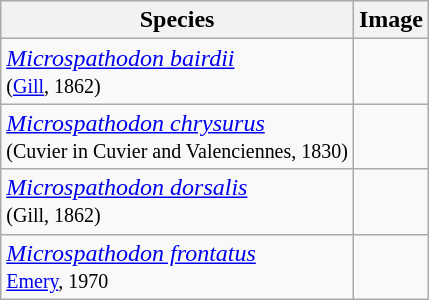<table class="wikitable">
<tr>
<th>Species</th>
<th>Image</th>
</tr>
<tr>
<td><em><a href='#'>Microspathodon bairdii</a></em><br><small>(<a href='#'>Gill</a>, 1862)</small></td>
<td></td>
</tr>
<tr>
<td><em><a href='#'>Microspathodon chrysurus</a></em><br><small>(Cuvier in Cuvier and Valenciennes, 1830)</small></td>
<td></td>
</tr>
<tr>
<td><em><a href='#'>Microspathodon dorsalis</a></em><br><small>(Gill, 1862)</small></td>
<td></td>
</tr>
<tr>
<td><em><a href='#'>Microspathodon frontatus</a></em><br><small><a href='#'>Emery</a>, 1970</small></td>
<td></td>
</tr>
</table>
